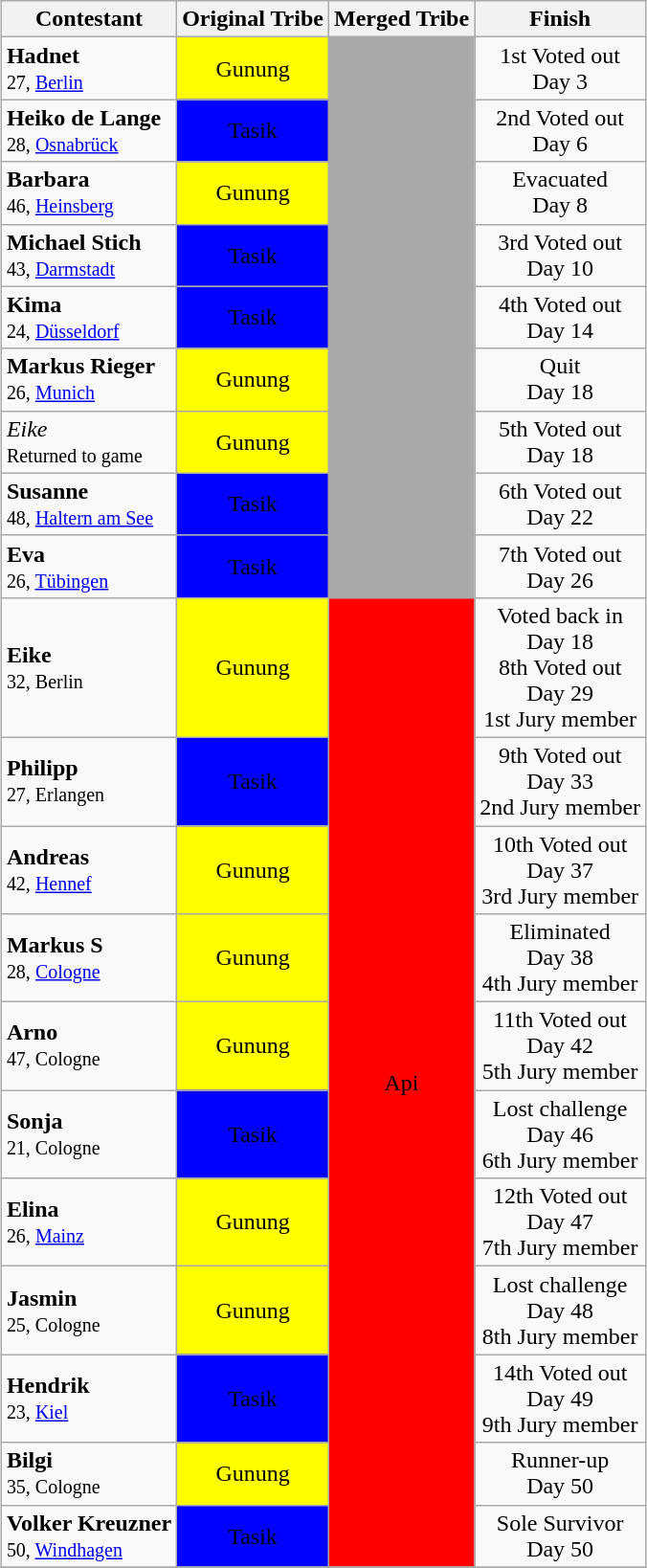<table class="wikitable" style="margin:auto; text-align:center">
<tr>
<th>Contestant</th>
<th>Original Tribe</th>
<th>Merged Tribe</th>
<th>Finish</th>
</tr>
<tr>
<td align="left"><strong>Hadnet</strong><br><small>27, <a href='#'>Berlin</a></small></td>
<td bgcolor="yellow" align="center">Gunung</td>
<td rowspan="9" bgcolor="darkgrey"></td>
<td align="center">1st Voted out<br>Day 3</td>
</tr>
<tr>
<td align="left"><strong>Heiko de Lange</strong><br><small>28, <a href='#'>Osnabrück</a></small></td>
<td bgcolor="blue" align="center"><span>Tasik</span></td>
<td align="center">2nd Voted out<br>Day 6</td>
</tr>
<tr>
<td align="left"><strong>Barbara</strong><br><small>46, <a href='#'>Heinsberg</a></small></td>
<td bgcolor="yellow" align="center">Gunung</td>
<td align="center">Evacuated<br>Day 8</td>
</tr>
<tr>
<td align="left"><strong>Michael Stich</strong><br><small>43, <a href='#'>Darmstadt</a></small></td>
<td bgcolor="blue" align="center"><span>Tasik</span></td>
<td align="center">3rd Voted out<br>Day 10</td>
</tr>
<tr>
<td align="left"><strong>Kima</strong><br><small>24, <a href='#'>Düsseldorf</a></small></td>
<td bgcolor="blue" align="center"><span>Tasik</span></td>
<td align="center">4th Voted out<br>Day 14</td>
</tr>
<tr>
<td align="left"><strong>Markus Rieger</strong><br><small>26, <a href='#'>Munich</a></small></td>
<td bgcolor="yellow" align="center">Gunung</td>
<td align="center">Quit<br>Day 18</td>
</tr>
<tr>
<td align="left"><em>Eike</em><br><small>Returned to game</small></td>
<td bgcolor="yellow" align="center">Gunung</td>
<td align="center">5th Voted out<br>Day 18</td>
</tr>
<tr>
<td align="left"><strong>Susanne</strong><br><small>48, <a href='#'>Haltern am See</a></small></td>
<td bgcolor="blue" align="center"><span>Tasik</span></td>
<td align="center">6th Voted out<br>Day 22</td>
</tr>
<tr>
<td align="left"><strong>Eva</strong><br><small>26, <a href='#'>Tübingen</a></small></td>
<td bgcolor="blue" align="center"><span>Tasik</span></td>
<td align="center">7th Voted out<br>Day 26</td>
</tr>
<tr>
<td align="left"><strong>Eike</strong><br><small>32, Berlin</small></td>
<td bgcolor="yellow" align="center">Gunung</td>
<td bgcolor="red" rowspan="11" align="center"><span>Api</span></td>
<td align="center">Voted back in<br>Day 18<br>8th Voted out<br>Day 29<br>1st Jury member</td>
</tr>
<tr>
<td align="left"><strong>Philipp</strong><br><small>27, Erlangen</small></td>
<td bgcolor="blue" align="center"><span>Tasik</span></td>
<td align="center">9th Voted out<br>Day 33<br>2nd Jury member</td>
</tr>
<tr>
<td align="left"><strong>Andreas</strong><br><small>42, <a href='#'>Hennef</a></small></td>
<td bgcolor="yellow" align="center">Gunung</td>
<td align="center">10th Voted out<br>Day 37<br>3rd Jury member</td>
</tr>
<tr>
<td align="left"><strong>Markus S</strong><br><small>28, <a href='#'>Cologne</a></small></td>
<td bgcolor="yellow" align="center">Gunung</td>
<td align="center">Eliminated<br>Day 38<br>4th Jury member</td>
</tr>
<tr>
<td align="left"><strong>Arno</strong><br><small>47, Cologne</small></td>
<td bgcolor="yellow" align="center">Gunung</td>
<td align="center">11th Voted out<br>Day 42<br>5th Jury member</td>
</tr>
<tr>
<td align="left"><strong>Sonja</strong><br><small>21, Cologne</small></td>
<td bgcolor="blue" align="center"><span>Tasik</span></td>
<td align="center">Lost challenge<br>Day 46<br>6th Jury member</td>
</tr>
<tr>
<td align="left"><strong>Elina</strong><br><small>26, <a href='#'>Mainz</a></small></td>
<td bgcolor="yellow" align="center">Gunung</td>
<td align="center">12th Voted out<br>Day 47<br>7th Jury member</td>
</tr>
<tr>
<td align="left"><strong>Jasmin</strong><br><small>25, Cologne</small></td>
<td bgcolor="yellow" align="center">Gunung</td>
<td align="center">Lost challenge<br>Day 48<br>8th Jury member</td>
</tr>
<tr>
<td align="left"><strong>Hendrik</strong><br><small>23, <a href='#'>Kiel</a></small></td>
<td bgcolor="blue" align="center"><span>Tasik</span></td>
<td align="center">14th Voted out<br>Day 49<br>9th Jury member</td>
</tr>
<tr>
<td align="left"><strong>Bilgi</strong><br><small>35, Cologne</small></td>
<td bgcolor="yellow" align="center">Gunung</td>
<td align="center">Runner-up<br>Day 50</td>
</tr>
<tr>
<td align="left"><strong>Volker Kreuzner</strong><br><small>50, <a href='#'>Windhagen</a></small></td>
<td bgcolor="blue" align="center"><span>Tasik</span></td>
<td align="center">Sole Survivor<br>Day 50</td>
</tr>
<tr>
</tr>
</table>
